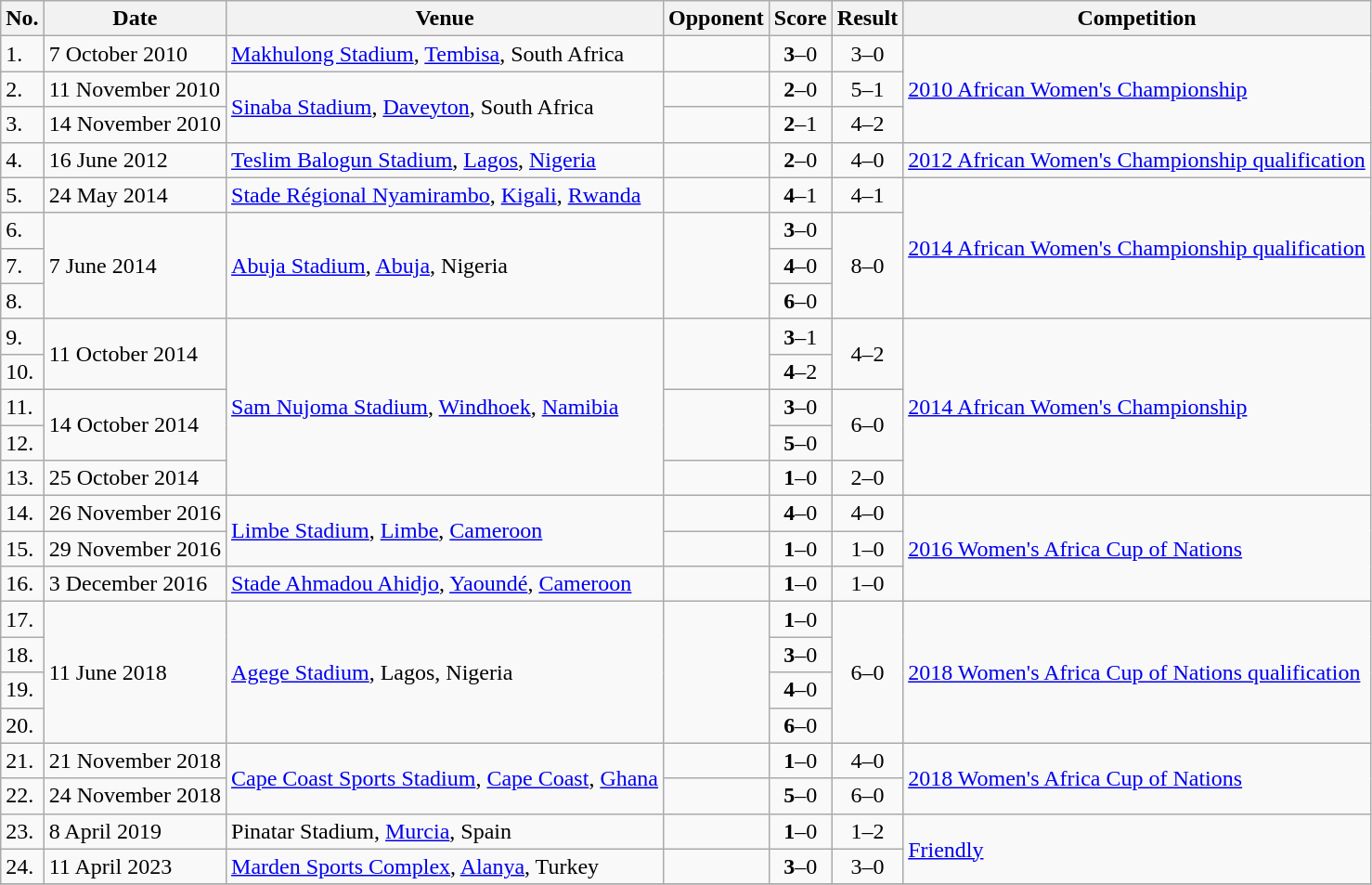<table class="wikitable">
<tr>
<th>No.</th>
<th>Date</th>
<th>Venue</th>
<th>Opponent</th>
<th>Score</th>
<th>Result</th>
<th>Competition</th>
</tr>
<tr>
<td>1.</td>
<td>7 October 2010</td>
<td><a href='#'>Makhulong Stadium</a>, <a href='#'>Tembisa</a>, South Africa</td>
<td></td>
<td align=center><strong>3</strong>–0</td>
<td align=center>3–0</td>
<td rowspan=3><a href='#'>2010 African Women's Championship</a></td>
</tr>
<tr>
<td>2.</td>
<td>11 November 2010</td>
<td rowspan=2><a href='#'>Sinaba Stadium</a>, <a href='#'>Daveyton</a>, South Africa</td>
<td></td>
<td align=center><strong>2</strong>–0</td>
<td align=center>5–1</td>
</tr>
<tr>
<td>3.</td>
<td>14 November 2010</td>
<td></td>
<td align=center><strong>2</strong>–1</td>
<td align=center>4–2</td>
</tr>
<tr>
<td>4.</td>
<td>16 June 2012</td>
<td><a href='#'>Teslim Balogun Stadium</a>, <a href='#'>Lagos</a>, <a href='#'>Nigeria</a></td>
<td></td>
<td align=center><strong>2</strong>–0</td>
<td align=center>4–0</td>
<td><a href='#'>2012 African Women's Championship qualification</a></td>
</tr>
<tr>
<td>5.</td>
<td>24 May 2014</td>
<td><a href='#'>Stade Régional Nyamirambo</a>, <a href='#'>Kigali</a>, <a href='#'>Rwanda</a></td>
<td></td>
<td align=center><strong>4</strong>–1</td>
<td align=center>4–1</td>
<td rowspan=4><a href='#'>2014 African Women's Championship qualification</a></td>
</tr>
<tr>
<td>6.</td>
<td rowspan=3>7 June 2014</td>
<td rowspan=3><a href='#'>Abuja Stadium</a>, <a href='#'>Abuja</a>, Nigeria</td>
<td rowspan=3></td>
<td align=center><strong>3</strong>–0</td>
<td rowspan=3 align=center>8–0</td>
</tr>
<tr>
<td>7.</td>
<td align=center><strong>4</strong>–0</td>
</tr>
<tr>
<td>8.</td>
<td align=center><strong>6</strong>–0</td>
</tr>
<tr>
<td>9.</td>
<td rowspan=2>11 October 2014</td>
<td rowspan=5><a href='#'>Sam Nujoma Stadium</a>, <a href='#'>Windhoek</a>, <a href='#'>Namibia</a></td>
<td rowspan=2></td>
<td align=center><strong>3</strong>–1</td>
<td rowspan=2 align=center>4–2</td>
<td rowspan=5><a href='#'>2014 African Women's Championship</a></td>
</tr>
<tr>
<td>10.</td>
<td align=center><strong>4</strong>–2</td>
</tr>
<tr>
<td>11.</td>
<td rowspan=2>14 October 2014</td>
<td rowspan=2></td>
<td align=center><strong>3</strong>–0</td>
<td rowspan=2 align=center>6–0</td>
</tr>
<tr>
<td>12.</td>
<td align=center><strong>5</strong>–0</td>
</tr>
<tr>
<td>13.</td>
<td>25 October 2014</td>
<td></td>
<td align=center><strong>1</strong>–0</td>
<td align=center>2–0</td>
</tr>
<tr>
<td>14.</td>
<td>26 November 2016</td>
<td rowspan=2><a href='#'>Limbe Stadium</a>, <a href='#'>Limbe</a>, <a href='#'>Cameroon</a></td>
<td></td>
<td align=center><strong>4</strong>–0</td>
<td align=center>4–0</td>
<td rowspan=3><a href='#'>2016 Women's Africa Cup of Nations</a></td>
</tr>
<tr>
<td>15.</td>
<td>29 November 2016</td>
<td></td>
<td align=center><strong>1</strong>–0</td>
<td align=center>1–0</td>
</tr>
<tr>
<td>16.</td>
<td>3 December 2016</td>
<td><a href='#'>Stade Ahmadou Ahidjo</a>, <a href='#'>Yaoundé</a>, <a href='#'>Cameroon</a></td>
<td></td>
<td align=center><strong>1</strong>–0</td>
<td align=center>1–0</td>
</tr>
<tr>
<td>17.</td>
<td rowspan=4>11 June 2018</td>
<td rowspan=4><a href='#'>Agege Stadium</a>, Lagos, Nigeria</td>
<td rowspan=4></td>
<td align=center><strong>1</strong>–0</td>
<td rowspan=4 align=center>6–0</td>
<td rowspan=4><a href='#'>2018 Women's Africa Cup of Nations qualification</a></td>
</tr>
<tr>
<td>18.</td>
<td align=center><strong>3</strong>–0</td>
</tr>
<tr>
<td>19.</td>
<td align=center><strong>4</strong>–0</td>
</tr>
<tr>
<td>20.</td>
<td align=center><strong>6</strong>–0</td>
</tr>
<tr>
<td>21.</td>
<td>21 November 2018</td>
<td rowspan=2><a href='#'>Cape Coast Sports Stadium</a>, <a href='#'>Cape Coast</a>, <a href='#'>Ghana</a></td>
<td></td>
<td align=center><strong>1</strong>–0</td>
<td align=center>4–0</td>
<td rowspan=2><a href='#'>2018 Women's Africa Cup of Nations</a></td>
</tr>
<tr>
<td>22.</td>
<td>24 November 2018</td>
<td></td>
<td align=center><strong>5</strong>–0</td>
<td align=center>6–0</td>
</tr>
<tr>
<td>23.</td>
<td>8 April 2019</td>
<td>Pinatar Stadium, <a href='#'>Murcia</a>, Spain</td>
<td></td>
<td align=center><strong>1</strong>–0</td>
<td align=center>1–2</td>
<td rowspan=2><a href='#'>Friendly</a></td>
</tr>
<tr>
<td>24.</td>
<td>11 April 2023</td>
<td><a href='#'>Marden Sports Complex</a>, <a href='#'>Alanya</a>, Turkey</td>
<td></td>
<td align=center><strong>3</strong>–0</td>
<td align=center>3–0</td>
</tr>
<tr>
</tr>
</table>
